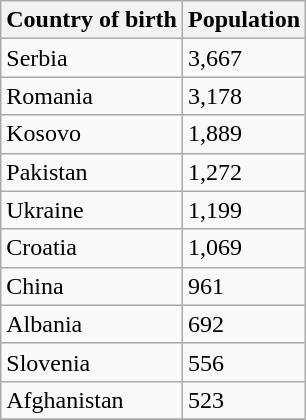<table class="wikitable floatright" style="max-width: 22em">
<tr>
<th>Country of birth</th>
<th>Population</th>
</tr>
<tr>
<td> Serbia</td>
<td>3,667</td>
</tr>
<tr>
<td> Romania</td>
<td>3,178</td>
</tr>
<tr>
<td> Kosovo</td>
<td>1,889</td>
</tr>
<tr>
<td> Pakistan</td>
<td>1,272</td>
</tr>
<tr>
<td> Ukraine</td>
<td>1,199</td>
</tr>
<tr>
<td> Croatia</td>
<td>1,069</td>
</tr>
<tr>
<td> China</td>
<td>961</td>
</tr>
<tr>
<td> Albania</td>
<td>692</td>
</tr>
<tr>
<td> Slovenia</td>
<td>556</td>
</tr>
<tr>
<td> Afghanistan</td>
<td>523</td>
</tr>
<tr>
</tr>
</table>
